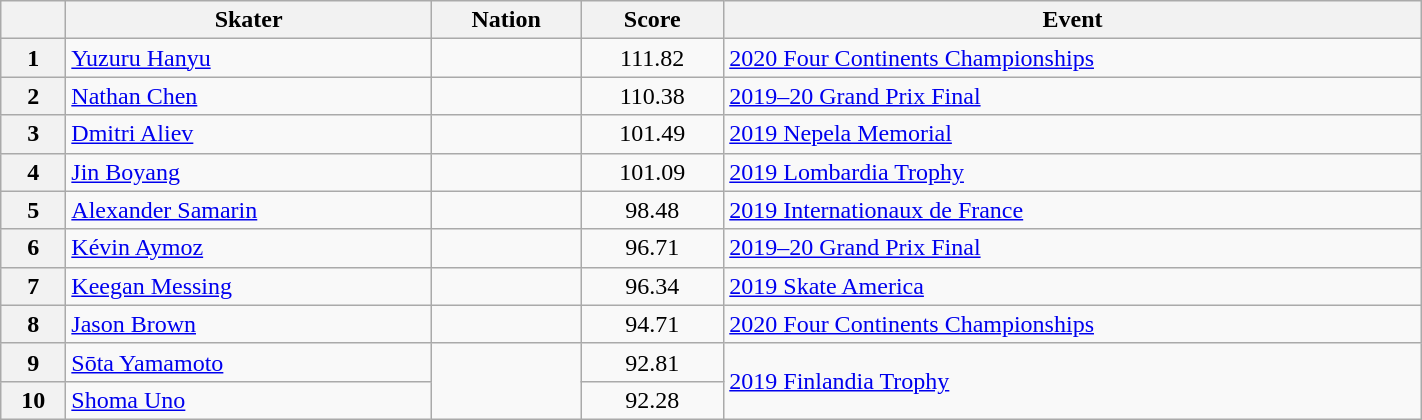<table class="wikitable sortable" style="text-align:left; width:75%">
<tr>
<th scope="col"></th>
<th scope="col">Skater</th>
<th scope="col">Nation</th>
<th scope="col">Score</th>
<th scope="col">Event</th>
</tr>
<tr>
<th scope="row">1</th>
<td><a href='#'>Yuzuru Hanyu</a></td>
<td></td>
<td style="text-align:center;">111.82</td>
<td><a href='#'>2020 Four Continents Championships</a></td>
</tr>
<tr>
<th scope="row">2</th>
<td><a href='#'>Nathan Chen</a></td>
<td></td>
<td style="text-align:center;">110.38</td>
<td><a href='#'>2019–20 Grand Prix Final</a></td>
</tr>
<tr>
<th scope="row">3</th>
<td><a href='#'>Dmitri Aliev</a></td>
<td></td>
<td style="text-align:center;">101.49</td>
<td><a href='#'>2019 Nepela Memorial</a></td>
</tr>
<tr>
<th scope="row">4</th>
<td><a href='#'>Jin Boyang</a></td>
<td></td>
<td style="text-align:center;">101.09</td>
<td><a href='#'>2019 Lombardia Trophy</a></td>
</tr>
<tr>
<th scope="row">5</th>
<td><a href='#'>Alexander Samarin</a></td>
<td></td>
<td style="text-align:center;">98.48</td>
<td><a href='#'>2019 Internationaux de France</a></td>
</tr>
<tr>
<th scope="row">6</th>
<td><a href='#'>Kévin Aymoz</a></td>
<td></td>
<td style="text-align:center;">96.71</td>
<td><a href='#'>2019–20 Grand Prix Final</a></td>
</tr>
<tr>
<th scope="row">7</th>
<td><a href='#'>Keegan Messing</a></td>
<td></td>
<td style="text-align:center;">96.34</td>
<td><a href='#'>2019 Skate America</a></td>
</tr>
<tr>
<th scope="row">8</th>
<td><a href='#'>Jason Brown</a></td>
<td></td>
<td style="text-align:center;">94.71</td>
<td><a href='#'>2020 Four Continents Championships</a></td>
</tr>
<tr>
<th scope="row">9</th>
<td><a href='#'>Sōta Yamamoto</a></td>
<td rowspan="2"></td>
<td style="text-align:center;">92.81</td>
<td rowspan="2"><a href='#'>2019 Finlandia Trophy</a></td>
</tr>
<tr>
<th scope="row">10</th>
<td><a href='#'>Shoma Uno</a></td>
<td style="text-align:center;">92.28</td>
</tr>
</table>
